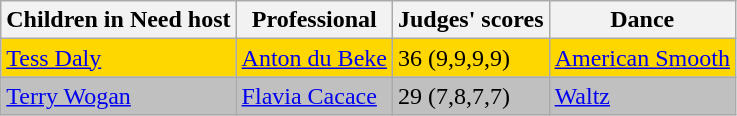<table class="wikitable sortable">
<tr>
<th>Children in Need host</th>
<th>Professional</th>
<th>Judges' scores</th>
<th>Dance</th>
</tr>
<tr style="background:gold">
<td><a href='#'>Tess Daly</a></td>
<td><a href='#'>Anton du Beke</a></td>
<td>36 (9,9,9,9)</td>
<td><a href='#'>American Smooth</a></td>
</tr>
<tr style="background:silver">
<td><a href='#'>Terry Wogan</a></td>
<td><a href='#'>Flavia Cacace</a></td>
<td>29 (7,8,7,7)</td>
<td><a href='#'>Waltz</a></td>
</tr>
</table>
